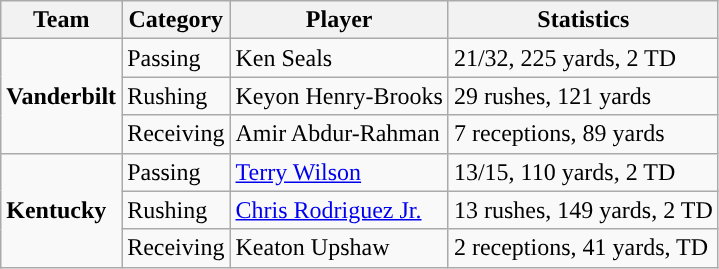<table class="wikitable" style="float: left;">
<tr>
<th>Team</th>
<th>Category</th>
<th>Player</th>
<th>Statistics</th>
</tr>
<tr>
<td rowspan=3><strong>Vanderbilt</strong></td>
<td>Passing</td>
<td>Ken Seals</td>
<td>21/32, 225 yards, 2 TD</td>
</tr>
<tr>
<td>Rushing</td>
<td>Keyon Henry-Brooks</td>
<td>29 rushes, 121 yards</td>
</tr>
<tr>
<td>Receiving</td>
<td>Amir Abdur-Rahman</td>
<td>7 receptions, 89 yards</td>
</tr>
<tr>
<td rowspan=3><strong>Kentucky</strong></td>
<td>Passing</td>
<td><a href='#'>Terry Wilson</a></td>
<td>13/15, 110 yards, 2 TD</td>
</tr>
<tr>
<td>Rushing</td>
<td><a href='#'>Chris Rodriguez Jr.</a></td>
<td>13 rushes, 149 yards, 2 TD</td>
</tr>
<tr>
<td>Receiving</td>
<td>Keaton Upshaw</td>
<td>2 receptions, 41 yards, TD</td>
</tr>
</table>
